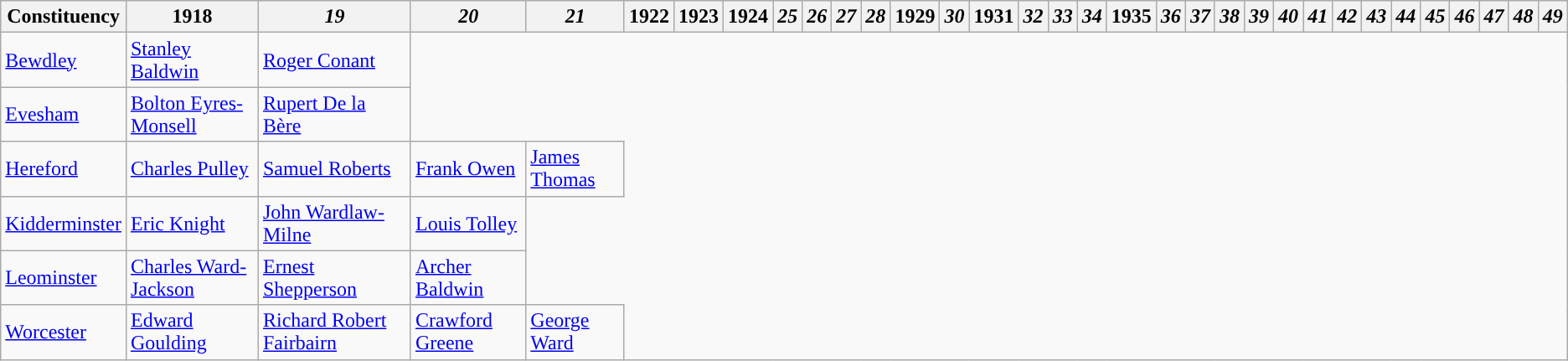<table class="wikitable">
<tr>
<th>Constituency</th>
<th>1918</th>
<th><em>19</em></th>
<th><em>20</em></th>
<th><em>21</em></th>
<th>1922</th>
<th>1923</th>
<th>1924</th>
<th><em>25</em></th>
<th><em>26</em></th>
<th><em>27</em></th>
<th><em>28</em></th>
<th>1929</th>
<th><em>30</em></th>
<th>1931</th>
<th><em>32</em></th>
<th><em>33</em></th>
<th><em>34</em></th>
<th>1935</th>
<th><em>36</em></th>
<th><em>37</em></th>
<th><em>38</em></th>
<th><em>39</em></th>
<th><em>40</em></th>
<th><em>41</em></th>
<th><em>42</em></th>
<th><em>43</em></th>
<th><em>44</em></th>
<th><em>45</em></th>
<th><em>46</em></th>
<th><em>47</em></th>
<th><em>48</em></th>
<th><em>49</em></th>
</tr>
<tr>
<td><a href='#'>Bewdley</a></td>
<td><a href='#'>Stanley Baldwin</a></td>
<td><a href='#'>Roger Conant</a></td>
</tr>
<tr>
<td><a href='#'>Evesham</a></td>
<td><a href='#'>Bolton Eyres-Monsell</a></td>
<td><a href='#'>Rupert De la Bère</a></td>
</tr>
<tr>
<td><a href='#'>Hereford</a></td>
<td><a href='#'>Charles Pulley</a></td>
<td><a href='#'>Samuel Roberts</a></td>
<td><a href='#'>Frank Owen</a></td>
<td><a href='#'>James Thomas</a></td>
</tr>
<tr>
<td><a href='#'>Kidderminster</a></td>
<td><a href='#'>Eric Knight</a></td>
<td><a href='#'>John Wardlaw-Milne</a></td>
<td><a href='#'>Louis Tolley</a></td>
</tr>
<tr>
<td><a href='#'>Leominster</a></td>
<td><a href='#'>Charles Ward-Jackson</a></td>
<td><a href='#'>Ernest Shepperson</a></td>
<td><a href='#'>Archer Baldwin</a></td>
</tr>
<tr>
<td><a href='#'>Worcester</a></td>
<td><a href='#'>Edward Goulding</a></td>
<td><a href='#'>Richard Robert Fairbairn</a></td>
<td><a href='#'>Crawford Greene</a></td>
<td><a href='#'>George Ward</a></td>
</tr>
</table>
